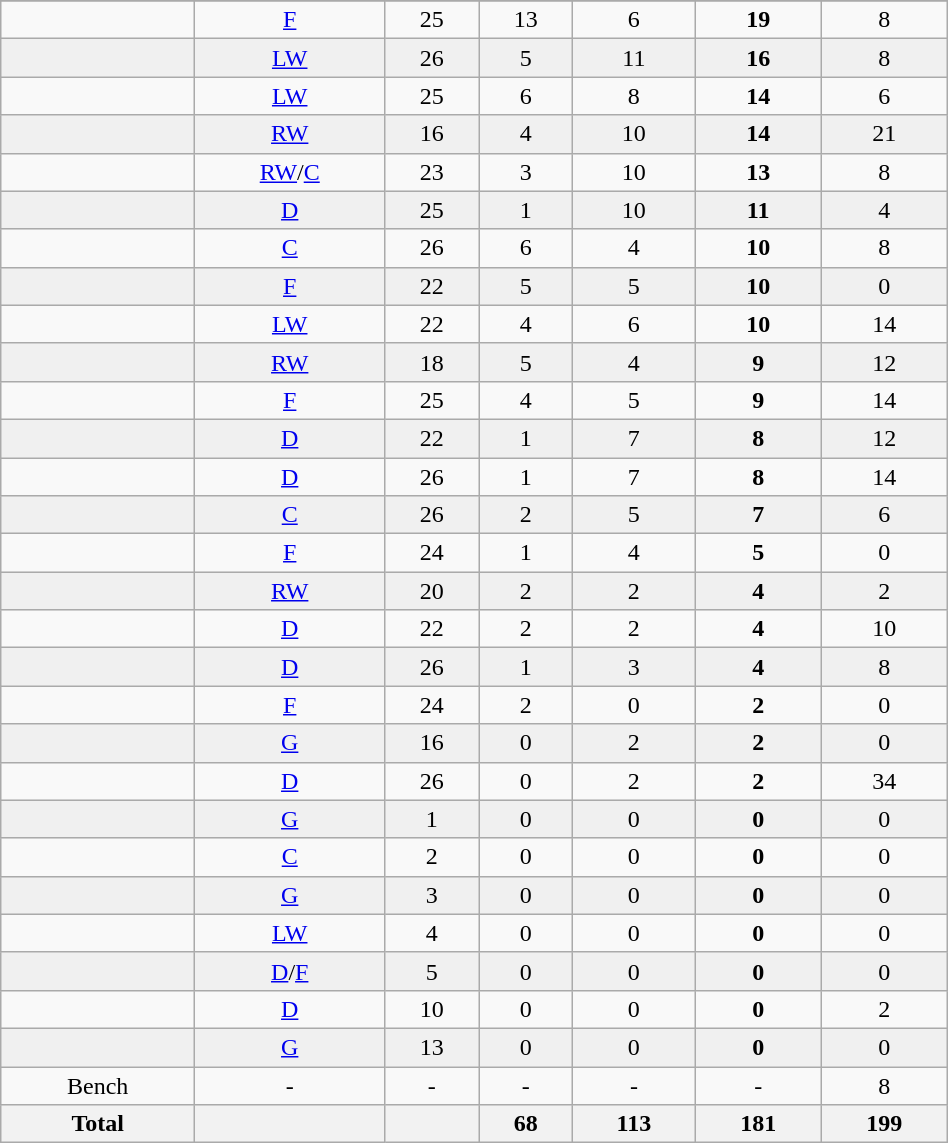<table class="wikitable sortable" width ="50%">
<tr align="center">
</tr>
<tr align="center" bgcolor="">
<td></td>
<td><a href='#'>F</a></td>
<td>25</td>
<td>13</td>
<td>6</td>
<td><strong>19</strong></td>
<td>8</td>
</tr>
<tr align="center" bgcolor="f0f0f0">
<td></td>
<td><a href='#'>LW</a></td>
<td>26</td>
<td>5</td>
<td>11</td>
<td><strong>16</strong></td>
<td>8</td>
</tr>
<tr align="center" bgcolor="">
<td></td>
<td><a href='#'>LW</a></td>
<td>25</td>
<td>6</td>
<td>8</td>
<td><strong>14</strong></td>
<td>6</td>
</tr>
<tr align="center" bgcolor="f0f0f0">
<td></td>
<td><a href='#'>RW</a></td>
<td>16</td>
<td>4</td>
<td>10</td>
<td><strong>14</strong></td>
<td>21</td>
</tr>
<tr align="center" bgcolor="">
<td></td>
<td><a href='#'>RW</a>/<a href='#'>C</a></td>
<td>23</td>
<td>3</td>
<td>10</td>
<td><strong>13</strong></td>
<td>8</td>
</tr>
<tr align="center" bgcolor="f0f0f0">
<td></td>
<td><a href='#'>D</a></td>
<td>25</td>
<td>1</td>
<td>10</td>
<td><strong>11</strong></td>
<td>4</td>
</tr>
<tr align="center" bgcolor="">
<td></td>
<td><a href='#'>C</a></td>
<td>26</td>
<td>6</td>
<td>4</td>
<td><strong>10</strong></td>
<td>8</td>
</tr>
<tr align="center" bgcolor="f0f0f0">
<td></td>
<td><a href='#'>F</a></td>
<td>22</td>
<td>5</td>
<td>5</td>
<td><strong>10</strong></td>
<td>0</td>
</tr>
<tr align="center" bgcolor="">
<td></td>
<td><a href='#'>LW</a></td>
<td>22</td>
<td>4</td>
<td>6</td>
<td><strong>10</strong></td>
<td>14</td>
</tr>
<tr align="center" bgcolor="f0f0f0">
<td></td>
<td><a href='#'>RW</a></td>
<td>18</td>
<td>5</td>
<td>4</td>
<td><strong>9</strong></td>
<td>12</td>
</tr>
<tr align="center" bgcolor="">
<td></td>
<td><a href='#'>F</a></td>
<td>25</td>
<td>4</td>
<td>5</td>
<td><strong>9</strong></td>
<td>14</td>
</tr>
<tr align="center" bgcolor="f0f0f0">
<td></td>
<td><a href='#'>D</a></td>
<td>22</td>
<td>1</td>
<td>7</td>
<td><strong>8</strong></td>
<td>12</td>
</tr>
<tr align="center" bgcolor="">
<td></td>
<td><a href='#'>D</a></td>
<td>26</td>
<td>1</td>
<td>7</td>
<td><strong>8</strong></td>
<td>14</td>
</tr>
<tr align="center" bgcolor="f0f0f0">
<td></td>
<td><a href='#'>C</a></td>
<td>26</td>
<td>2</td>
<td>5</td>
<td><strong>7</strong></td>
<td>6</td>
</tr>
<tr align="center" bgcolor="">
<td></td>
<td><a href='#'>F</a></td>
<td>24</td>
<td>1</td>
<td>4</td>
<td><strong>5</strong></td>
<td>0</td>
</tr>
<tr align="center" bgcolor="f0f0f0">
<td></td>
<td><a href='#'>RW</a></td>
<td>20</td>
<td>2</td>
<td>2</td>
<td><strong>4</strong></td>
<td>2</td>
</tr>
<tr align="center" bgcolor="">
<td></td>
<td><a href='#'>D</a></td>
<td>22</td>
<td>2</td>
<td>2</td>
<td><strong>4</strong></td>
<td>10</td>
</tr>
<tr align="center" bgcolor="f0f0f0">
<td></td>
<td><a href='#'>D</a></td>
<td>26</td>
<td>1</td>
<td>3</td>
<td><strong>4</strong></td>
<td>8</td>
</tr>
<tr align="center" bgcolor="">
<td></td>
<td><a href='#'>F</a></td>
<td>24</td>
<td>2</td>
<td>0</td>
<td><strong>2</strong></td>
<td>0</td>
</tr>
<tr align="center" bgcolor="f0f0f0">
<td></td>
<td><a href='#'>G</a></td>
<td>16</td>
<td>0</td>
<td>2</td>
<td><strong>2</strong></td>
<td>0</td>
</tr>
<tr align="center" bgcolor="">
<td></td>
<td><a href='#'>D</a></td>
<td>26</td>
<td>0</td>
<td>2</td>
<td><strong>2</strong></td>
<td>34</td>
</tr>
<tr align="center" bgcolor="f0f0f0">
<td></td>
<td><a href='#'>G</a></td>
<td>1</td>
<td>0</td>
<td>0</td>
<td><strong>0</strong></td>
<td>0</td>
</tr>
<tr align="center" bgcolor="">
<td></td>
<td><a href='#'>C</a></td>
<td>2</td>
<td>0</td>
<td>0</td>
<td><strong>0</strong></td>
<td>0</td>
</tr>
<tr align="center" bgcolor="f0f0f0">
<td></td>
<td><a href='#'>G</a></td>
<td>3</td>
<td>0</td>
<td>0</td>
<td><strong>0</strong></td>
<td>0</td>
</tr>
<tr align="center" bgcolor="">
<td></td>
<td><a href='#'>LW</a></td>
<td>4</td>
<td>0</td>
<td>0</td>
<td><strong>0</strong></td>
<td>0</td>
</tr>
<tr align="center" bgcolor="f0f0f0">
<td></td>
<td><a href='#'>D</a>/<a href='#'>F</a></td>
<td>5</td>
<td>0</td>
<td>0</td>
<td><strong>0</strong></td>
<td>0</td>
</tr>
<tr align="center" bgcolor="">
<td></td>
<td><a href='#'>D</a></td>
<td>10</td>
<td>0</td>
<td>0</td>
<td><strong>0</strong></td>
<td>2</td>
</tr>
<tr align="center" bgcolor="f0f0f0">
<td></td>
<td><a href='#'>G</a></td>
<td>13</td>
<td>0</td>
<td>0</td>
<td><strong>0</strong></td>
<td>0</td>
</tr>
<tr align="center" bgcolor="">
<td>Bench</td>
<td>-</td>
<td>-</td>
<td>-</td>
<td>-</td>
<td>-</td>
<td>8</td>
</tr>
<tr>
<th>Total</th>
<th></th>
<th></th>
<th>68</th>
<th>113</th>
<th>181</th>
<th>199</th>
</tr>
</table>
